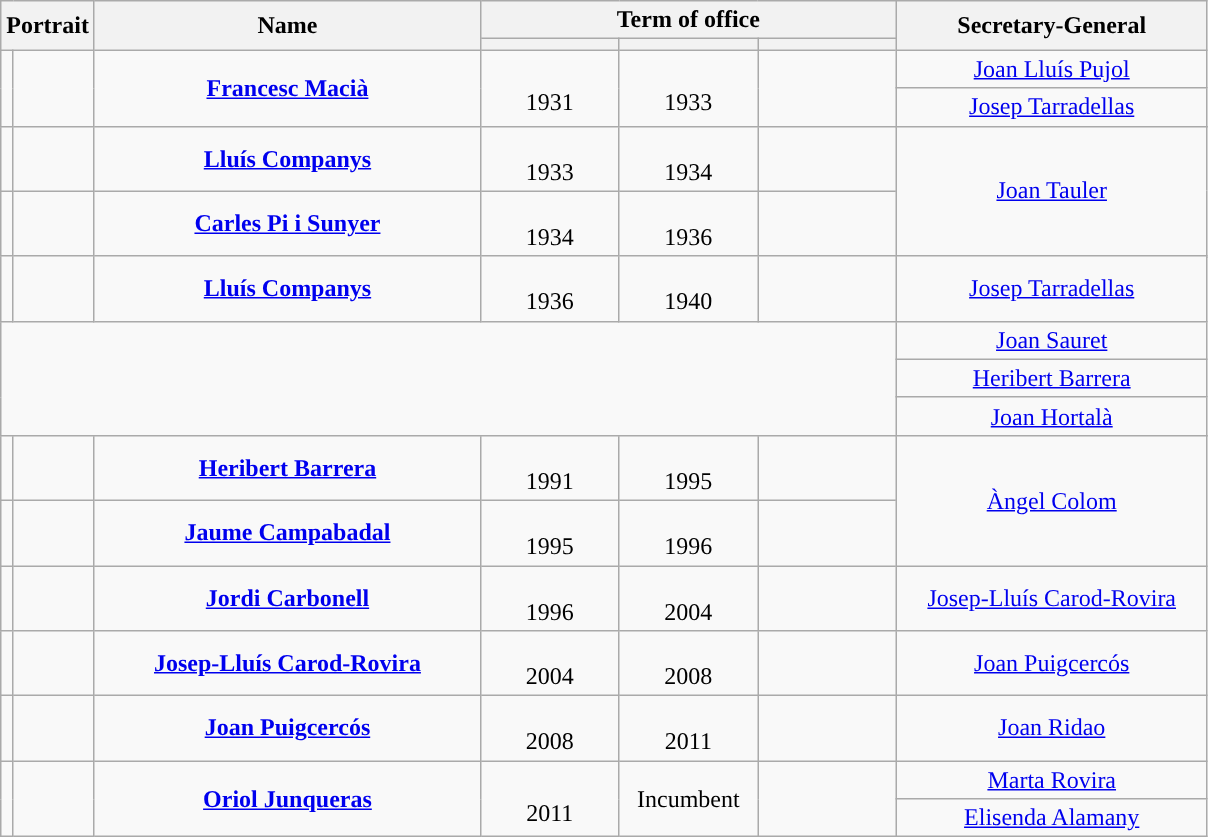<table class="wikitable plainrowheaders" style="text-align: center;">
<tr>
<th rowspan="2" colspan="2">Portrait</th>
<th rowspan="2" width="250">Name<br></th>
<th colspan="3">Term of office</th>
<th rowspan="2" width="200">Secretary-General<br></th>
</tr>
<tr>
<th width="85"></th>
<th width="85"></th>
<th width="85"></th>
</tr>
<tr>
<td rowspan="3" width="1" style="background:"></td>
<td rowspan="3"></td>
<td rowspan="3"><strong><a href='#'>Francesc Macià</a></strong><br></td>
<td rowspan="3"><br>1931</td>
<td rowspan="3"><br>1933</td>
<td rowspan="3" style="font-size:95%;"></td>
<td><a href='#'>Joan Lluís Pujol</a> </td>
</tr>
<tr>
<td><a href='#'>Josep Tarradellas</a> </td>
</tr>
<tr>
<td rowspan="4"><a href='#'>Joan Tauler</a><br></td>
</tr>
<tr>
<td style="background:"></td>
<td></td>
<td><strong><a href='#'>Lluís Companys</a></strong><br></td>
<td><br>1933</td>
<td><br>1934</td>
<td style="font-size:95%;"></td>
</tr>
<tr>
<td style="background:"></td>
<td></td>
<td><strong><a href='#'>Carles Pi i Sunyer</a></strong><br></td>
<td><br>1934</td>
<td><br>1936</td>
<td style="font-size:95%;"></td>
</tr>
<tr>
<td rowspan="2" style="background:"></td>
<td rowspan="2"></td>
<td rowspan="2"><strong><a href='#'>Lluís Companys</a></strong><br></td>
<td rowspan="2"><br>1936</td>
<td rowspan="2"><br>1940</td>
<td rowspan="2" style="font-size:95%;"></td>
</tr>
<tr>
<td><a href='#'>Josep Tarradellas</a><br></td>
</tr>
<tr>
<td colspan="6" rowspan="4"></td>
<td><a href='#'>Joan Sauret</a> </td>
</tr>
<tr>
<td><a href='#'>Heribert Barrera</a> </td>
</tr>
<tr>
<td><a href='#'>Joan Hortalà</a> </td>
</tr>
<tr>
<td rowspan="3"><a href='#'>Àngel Colom</a> </td>
</tr>
<tr>
<td style="background:"></td>
<td></td>
<td><strong><a href='#'>Heribert Barrera</a></strong><br></td>
<td><br>1991</td>
<td><br>1995</td>
<td style="font-size:95%;"></td>
</tr>
<tr>
<td style="background:"></td>
<td></td>
<td><strong><a href='#'>Jaume Campabadal</a></strong><br></td>
<td><br>1995</td>
<td><br>1996</td>
<td style="font-size:95%;"></td>
</tr>
<tr>
<td style="background:"></td>
<td></td>
<td><strong><a href='#'>Jordi Carbonell</a></strong><br></td>
<td><br>1996</td>
<td><br>2004</td>
<td style="font-size:95%;"></td>
<td><a href='#'>Josep-Lluís Carod-Rovira</a><br></td>
</tr>
<tr>
<td style="background:"></td>
<td></td>
<td><strong><a href='#'>Josep-Lluís Carod-Rovira</a></strong><br></td>
<td><br>2004</td>
<td><br>2008</td>
<td style="font-size:95%;"></td>
<td><a href='#'>Joan Puigcercós</a><br></td>
</tr>
<tr>
<td style="background:"></td>
<td></td>
<td><strong><a href='#'>Joan Puigcercós</a></strong><br></td>
<td><br>2008</td>
<td><br>2011</td>
<td style="font-size:95%;"></td>
<td><a href='#'>Joan Ridao</a><br></td>
</tr>
<tr>
<td rowspan="2" width="1" style="background:"></td>
<td rowspan="2"></td>
<td rowspan="2"><strong><a href='#'>Oriol Junqueras</a></strong><br></td>
<td rowspan="2"><br>2011</td>
<td rowspan="2">Incumbent</td>
<td rowspan="2" style="font-size:95%;"></td>
<td><a href='#'>Marta Rovira</a><br></td>
</tr>
<tr>
<td><a href='#'>Elisenda Alamany</a><br></td>
</tr>
</table>
